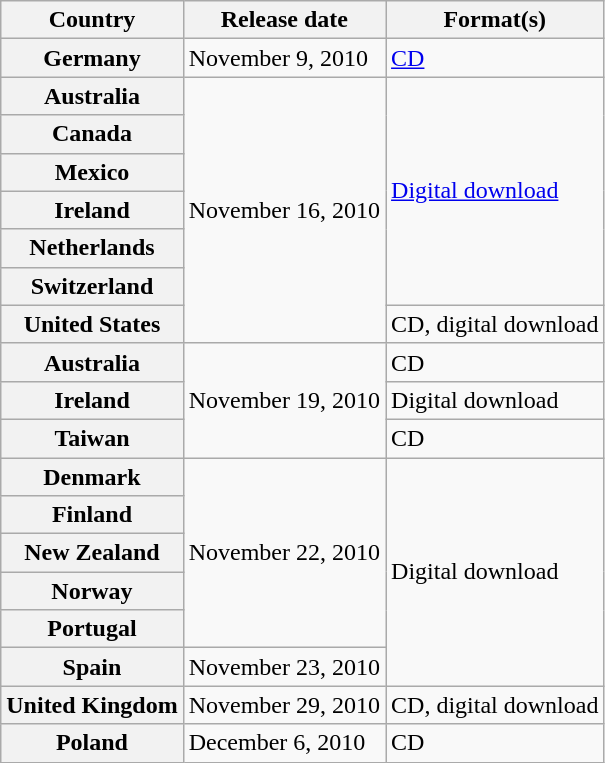<table class="wikitable plainrowheaders">
<tr>
<th>Country</th>
<th>Release date</th>
<th>Format(s)</th>
</tr>
<tr>
<th scope="row">Germany</th>
<td>November 9, 2010</td>
<td><a href='#'>CD</a></td>
</tr>
<tr>
<th scope="row">Australia</th>
<td rowspan="7">November 16, 2010</td>
<td rowspan="6"><a href='#'>Digital download</a></td>
</tr>
<tr>
<th scope="row">Canada</th>
</tr>
<tr>
<th scope="row">Mexico</th>
</tr>
<tr>
<th scope="row">Ireland</th>
</tr>
<tr>
<th scope="row">Netherlands</th>
</tr>
<tr>
<th scope="row">Switzerland</th>
</tr>
<tr>
<th scope="row">United States</th>
<td>CD, digital download</td>
</tr>
<tr>
<th scope="row">Australia</th>
<td rowspan="3">November 19, 2010</td>
<td>CD</td>
</tr>
<tr>
<th scope="row">Ireland</th>
<td>Digital download</td>
</tr>
<tr>
<th scope="row">Taiwan</th>
<td>CD</td>
</tr>
<tr>
<th scope="row">Denmark</th>
<td rowspan="5">November 22, 2010</td>
<td rowspan="6">Digital download</td>
</tr>
<tr>
<th scope="row">Finland</th>
</tr>
<tr>
<th scope="row">New Zealand</th>
</tr>
<tr>
<th scope="row">Norway</th>
</tr>
<tr>
<th scope="row">Portugal</th>
</tr>
<tr>
<th scope="row">Spain</th>
<td>November 23, 2010</td>
</tr>
<tr>
<th scope="row">United Kingdom</th>
<td>November 29, 2010</td>
<td>CD, digital download</td>
</tr>
<tr>
<th scope="row">Poland</th>
<td>December 6, 2010</td>
<td>CD</td>
</tr>
</table>
